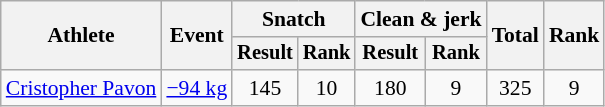<table class="wikitable" style="font-size:90%">
<tr>
<th rowspan=2>Athlete</th>
<th rowspan=2>Event</th>
<th colspan="2">Snatch</th>
<th colspan="2">Clean & jerk</th>
<th rowspan="2">Total</th>
<th rowspan="2">Rank</th>
</tr>
<tr style="font-size:95%">
<th>Result</th>
<th>Rank</th>
<th>Result</th>
<th>Rank</th>
</tr>
<tr align=center>
<td align=left><a href='#'>Cristopher Pavon</a></td>
<td align=left><a href='#'>−94 kg</a></td>
<td>145</td>
<td>10</td>
<td>180</td>
<td>9</td>
<td>325</td>
<td>9</td>
</tr>
</table>
